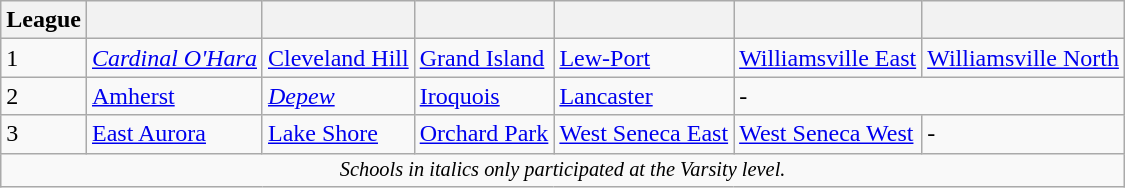<table class="wikitable">
<tr>
<th>League</th>
<th></th>
<th></th>
<th></th>
<th></th>
<th></th>
<th></th>
</tr>
<tr>
<td>1</td>
<td><a href='#'><em>Cardinal O'Hara</em></a></td>
<td><a href='#'>Cleveland Hill</a></td>
<td><a href='#'>Grand Island</a></td>
<td><a href='#'>Lew-Port</a></td>
<td><a href='#'>Williamsville East</a></td>
<td><a href='#'>Williamsville North</a></td>
</tr>
<tr>
<td>2</td>
<td><a href='#'>Amherst</a></td>
<td><a href='#'><em>Depew</em></a></td>
<td><a href='#'>Iroquois</a></td>
<td><a href='#'>Lancaster</a></td>
<td colspan="2">-</td>
</tr>
<tr>
<td>3</td>
<td><a href='#'>East Aurora</a></td>
<td><a href='#'>Lake Shore</a></td>
<td><a href='#'>Orchard Park</a></td>
<td><a href='#'>West Seneca East</a></td>
<td><a href='#'>West Seneca West</a></td>
<td>-</td>
</tr>
<tr>
<td colspan="7" style="text-align:center; font-size:85%;"><em>Schools in italics only participated at the Varsity level.</em></td>
</tr>
</table>
